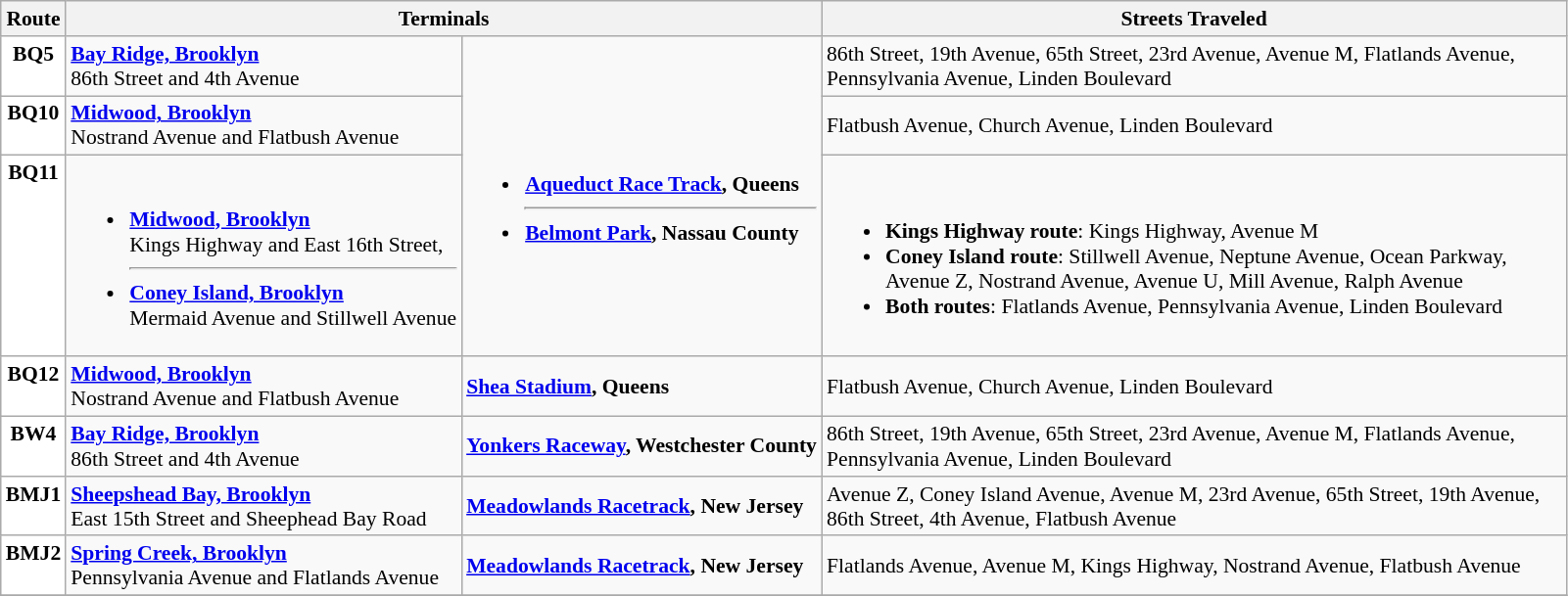<table class=wikitable style="font-size: 90%;" |>
<tr>
<th>Route</th>
<th colspan=2>Terminals</th>
<th width="500px">Streets Traveled</th>
</tr>
<tr>
<th style="background:white; color:black" align="center" valign=top><div></div><div>BQ5</div></th>
<td><strong><a href='#'>Bay Ridge, Brooklyn</a></strong><br>86th Street and 4th Avenue</td>
<td rowspan="3"><br><ul><li><strong><a href='#'>Aqueduct Race Track</a>, Queens</strong><hr></li><li><strong><a href='#'>Belmont Park</a>, Nassau County</strong></li></ul></td>
<td>86th Street, 19th Avenue, 65th Street, 23rd Avenue, Avenue M, Flatlands Avenue, Pennsylvania Avenue, Linden Boulevard</td>
</tr>
<tr>
<th style="background:white; color:black" align="center" valign=top><div></div><div>BQ10</div></th>
<td><strong><a href='#'>Midwood, Brooklyn</a></strong><br>Nostrand Avenue and Flatbush Avenue</td>
<td>Flatbush Avenue, Church Avenue, Linden Boulevard</td>
</tr>
<tr>
<th style="background:white; color:black" align="center" valign=top><div></div><div>BQ11</div></th>
<td><br><ul><li><strong><a href='#'>Midwood, Brooklyn</a></strong><br>Kings Highway and East 16th Street, <hr></li><li><strong><a href='#'>Coney Island, Brooklyn</a></strong><br>Mermaid Avenue and Stillwell Avenue</li></ul></td>
<td><br><ul><li><strong>Kings Highway route</strong>: Kings Highway, Avenue M</li><li><strong>Coney Island route</strong>: Stillwell Avenue, Neptune Avenue, Ocean Parkway, Avenue Z, Nostrand Avenue, Avenue U, Mill Avenue, Ralph Avenue</li><li><strong>Both routes</strong>: Flatlands Avenue, Pennsylvania Avenue, Linden Boulevard</li></ul></td>
</tr>
<tr>
<th style="background:white; color:black" align="center" valign=top><div></div><div>BQ12</div></th>
<td><strong><a href='#'>Midwood, Brooklyn</a></strong><br>Nostrand Avenue and Flatbush Avenue</td>
<td><strong><a href='#'>Shea Stadium</a>, Queens</strong></td>
<td>Flatbush Avenue, Church Avenue, Linden Boulevard</td>
</tr>
<tr>
<th style="background:white; color:black" align="center" valign=top><div></div><div>BW4</div></th>
<td><strong><a href='#'>Bay Ridge, Brooklyn</a></strong><br>86th Street and 4th Avenue</td>
<td><strong><a href='#'>Yonkers Raceway</a>, Westchester County</strong></td>
<td>86th Street, 19th Avenue, 65th Street, 23rd Avenue, Avenue M, Flatlands Avenue, Pennsylvania Avenue, Linden Boulevard</td>
</tr>
<tr>
<th style="background:white; color:black" align="center" valign=top><div></div><div>BMJ1</div></th>
<td><strong><a href='#'>Sheepshead Bay, Brooklyn</a></strong><br>East 15th Street and Sheephead Bay Road</td>
<td><strong><a href='#'>Meadowlands Racetrack</a>, New Jersey</strong></td>
<td>Avenue Z, Coney Island Avenue, Avenue M, 23rd Avenue, 65th Street, 19th Avenue, 86th Street, 4th Avenue, Flatbush Avenue</td>
</tr>
<tr>
<th style="background:white; color:black" align="center" valign=top><div></div><div>BMJ2</div></th>
<td><strong><a href='#'>Spring Creek, Brooklyn</a></strong><br>Pennsylvania Avenue and Flatlands Avenue</td>
<td><strong><a href='#'>Meadowlands Racetrack</a>, New Jersey</strong></td>
<td>Flatlands Avenue, Avenue M, Kings Highway, Nostrand Avenue, Flatbush Avenue</td>
</tr>
<tr>
</tr>
</table>
